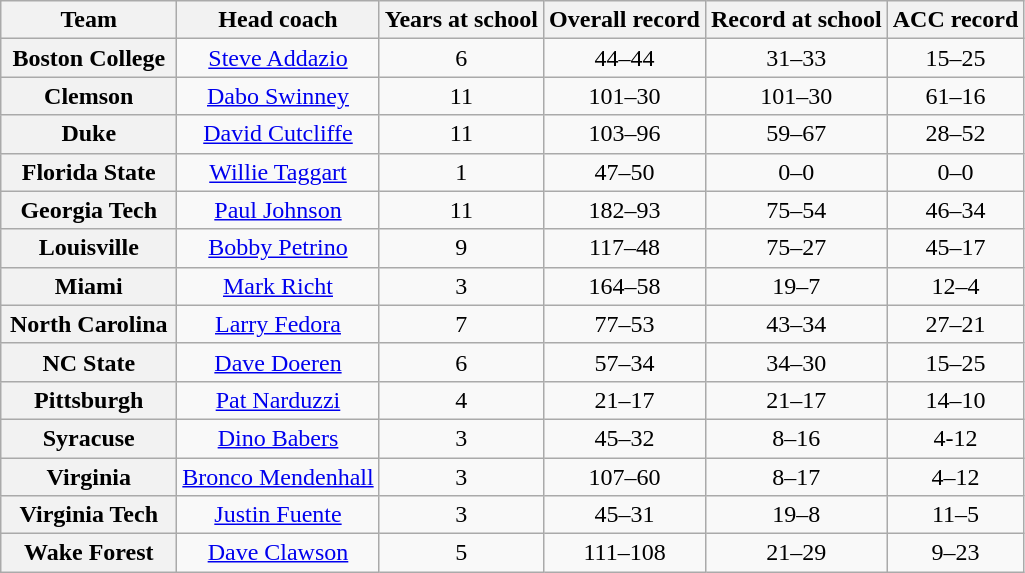<table class="wikitable sortable" style="text-align: center;">
<tr>
<th width="110">Team</th>
<th>Head coach</th>
<th>Years at school</th>
<th>Overall record</th>
<th>Record at school</th>
<th>ACC record</th>
</tr>
<tr>
<th style=>Boston College</th>
<td><a href='#'>Steve Addazio</a></td>
<td>6</td>
<td>44–44</td>
<td>31–33</td>
<td>15–25</td>
</tr>
<tr>
<th style=>Clemson</th>
<td><a href='#'>Dabo Swinney</a></td>
<td>11</td>
<td>101–30</td>
<td>101–30</td>
<td>61–16</td>
</tr>
<tr>
<th style=>Duke</th>
<td><a href='#'>David Cutcliffe</a></td>
<td>11</td>
<td>103–96</td>
<td>59–67</td>
<td>28–52</td>
</tr>
<tr>
<th style=>Florida State</th>
<td><a href='#'>Willie Taggart</a></td>
<td>1</td>
<td>47–50</td>
<td>0–0</td>
<td>0–0</td>
</tr>
<tr>
<th style=>Georgia Tech</th>
<td><a href='#'>Paul Johnson</a></td>
<td>11</td>
<td>182–93</td>
<td>75–54</td>
<td>46–34</td>
</tr>
<tr>
<th style=>Louisville</th>
<td><a href='#'>Bobby Petrino</a></td>
<td>9</td>
<td>117–48</td>
<td>75–27</td>
<td>45–17</td>
</tr>
<tr>
<th style=>Miami</th>
<td><a href='#'>Mark Richt</a></td>
<td>3</td>
<td>164–58</td>
<td>19–7</td>
<td>12–4</td>
</tr>
<tr>
<th style=>North Carolina</th>
<td><a href='#'>Larry Fedora</a></td>
<td>7</td>
<td>77–53</td>
<td>43–34</td>
<td>27–21</td>
</tr>
<tr>
<th style=>NC State</th>
<td><a href='#'>Dave Doeren</a></td>
<td>6</td>
<td>57–34</td>
<td>34–30</td>
<td>15–25</td>
</tr>
<tr>
<th style=>Pittsburgh</th>
<td><a href='#'>Pat Narduzzi</a></td>
<td>4</td>
<td>21–17</td>
<td>21–17</td>
<td>14–10</td>
</tr>
<tr>
<th style=>Syracuse</th>
<td><a href='#'>Dino Babers</a></td>
<td>3</td>
<td>45–32</td>
<td>8–16</td>
<td>4-12</td>
</tr>
<tr>
<th style=>Virginia</th>
<td><a href='#'>Bronco Mendenhall</a></td>
<td>3</td>
<td>107–60</td>
<td>8–17</td>
<td>4–12</td>
</tr>
<tr>
<th style=>Virginia Tech</th>
<td><a href='#'>Justin Fuente</a></td>
<td>3</td>
<td>45–31</td>
<td>19–8</td>
<td>11–5</td>
</tr>
<tr>
<th style=>Wake Forest</th>
<td><a href='#'>Dave Clawson</a></td>
<td>5</td>
<td>111–108</td>
<td>21–29</td>
<td>9–23</td>
</tr>
</table>
